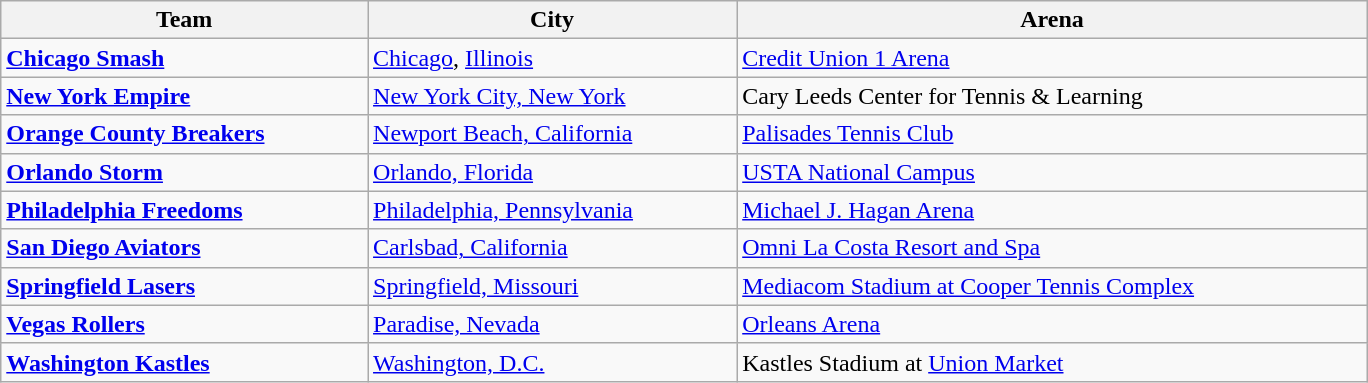<table class="wikitable" style=width:57em>
<tr>
<th>Team</th>
<th>City</th>
<th>Arena</th>
</tr>
<tr>
<td><strong><a href='#'>Chicago Smash</a></strong></td>
<td><a href='#'>Chicago</a>, <a href='#'>Illinois</a></td>
<td><a href='#'>Credit Union 1 Arena</a></td>
</tr>
<tr>
<td><strong><a href='#'>New York Empire</a></strong></td>
<td><a href='#'>New York City, New York</a></td>
<td>Cary Leeds Center for Tennis & Learning</td>
</tr>
<tr>
<td><strong><a href='#'>Orange County Breakers</a></strong></td>
<td><a href='#'>Newport Beach, California</a></td>
<td><a href='#'>Palisades Tennis Club</a></td>
</tr>
<tr>
<td><strong><a href='#'>Orlando Storm</a></strong></td>
<td><a href='#'>Orlando, Florida</a></td>
<td><a href='#'>USTA National Campus</a></td>
</tr>
<tr>
<td><strong><a href='#'>Philadelphia Freedoms</a></strong></td>
<td><a href='#'>Philadelphia, Pennsylvania</a></td>
<td><a href='#'>Michael J. Hagan Arena</a></td>
</tr>
<tr>
<td><strong><a href='#'>San Diego Aviators</a></strong></td>
<td><a href='#'>Carlsbad, California</a></td>
<td><a href='#'>Omni La Costa Resort and Spa</a></td>
</tr>
<tr>
<td><strong><a href='#'>Springfield Lasers</a></strong></td>
<td><a href='#'>Springfield, Missouri</a></td>
<td><a href='#'>Mediacom Stadium at Cooper Tennis Complex</a></td>
</tr>
<tr>
<td><strong><a href='#'>Vegas Rollers</a></strong></td>
<td><a href='#'>Paradise, Nevada</a></td>
<td><a href='#'>Orleans Arena</a></td>
</tr>
<tr>
<td><strong><a href='#'>Washington Kastles</a></strong></td>
<td><a href='#'>Washington, D.C.</a></td>
<td>Kastles Stadium at <a href='#'>Union Market</a></td>
</tr>
</table>
